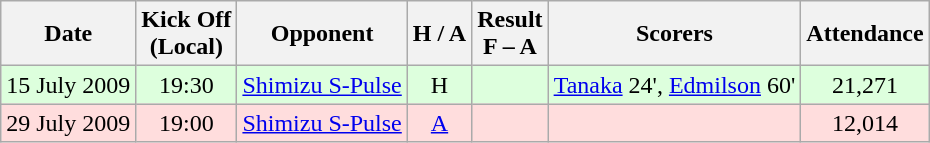<table class="wikitable" style="text-align:center">
<tr>
<th>Date</th>
<th>Kick Off<br>(Local)</th>
<th>Opponent</th>
<th>H / A</th>
<th>Result<br>F – A</th>
<th>Scorers</th>
<th>Attendance</th>
</tr>
<tr style="background:#ddffdd;">
<td>15 July 2009</td>
<td>19:30</td>
<td><a href='#'>Shimizu S-Pulse</a></td>
<td>H</td>
<td></td>
<td><a href='#'>Tanaka</a> 24', <a href='#'>Edmilson</a> 60'</td>
<td>21,271</td>
</tr>
<tr style="background:#ffdddd;">
<td>29 July 2009</td>
<td>19:00</td>
<td><a href='#'>Shimizu S-Pulse</a></td>
<td><a href='#'>A</a></td>
<td></td>
<td></td>
<td>12,014</td>
</tr>
</table>
